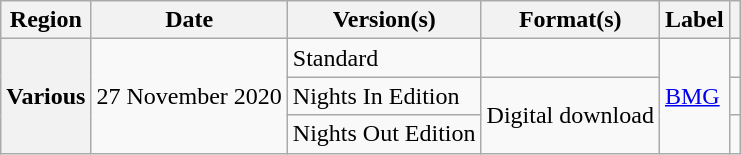<table class="wikitable plainrowheaders">
<tr>
<th scope="col">Region</th>
<th scope="col">Date</th>
<th scope="col">Version(s)</th>
<th scope="col">Format(s)</th>
<th scope="col">Label</th>
<th scope="col"></th>
</tr>
<tr>
<th scope="row" rowspan="32">Various</th>
<td rowspan="3">27 November 2020</td>
<td>Standard</td>
<td></td>
<td rowspan="3"><a href='#'>BMG</a></td>
<td style="text-align:center;"></td>
</tr>
<tr>
<td>Nights In Edition</td>
<td rowspan="2">Digital download</td>
<td style="text-align:center;"></td>
</tr>
<tr>
<td>Nights Out Edition</td>
<td style="text-align:center;"></td>
</tr>
</table>
